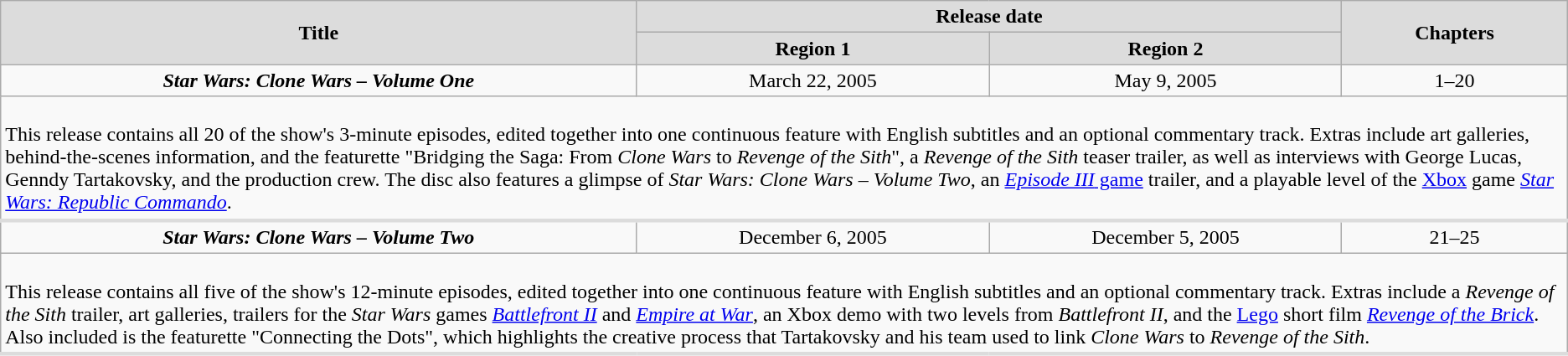<table class="wikitable">
<tr>
<th rowspan="2" style="background-color: gainsboro;">Title</th>
<th colspan="2" style="background-color: gainsboro;">Release date</th>
<th rowspan="2" style="background-color: gainsboro;">Chapters</th>
</tr>
<tr>
<th style="background-color: gainsboro;">Region 1</th>
<th style="background-color: gainsboro;">Region 2</th>
</tr>
<tr style="text-align:center;">
<td><strong><em>Star Wars: Clone Wars – Volume One</em></strong></td>
<td>March 22, 2005</td>
<td>May 9, 2005</td>
<td>1–20</td>
</tr>
<tr>
<td colspan="5" style="border-bottom:3px solid Gainsboro"><br>This release contains all 20 of the show's 3-minute episodes, edited together into one continuous feature with English subtitles and an optional commentary track. Extras include art galleries, behind-the-scenes information, and the featurette "Bridging the Saga: From <em>Clone Wars</em> to <em>Revenge of the Sith</em>", a <em>Revenge of the Sith</em> teaser trailer, as well as interviews with George Lucas, Genndy Tartakovsky, and the production crew. The disc also features a glimpse of <em>Star Wars: Clone Wars – Volume Two</em>, an <a href='#'><em>Episode III</em> game</a> trailer, and a playable level of the <a href='#'>Xbox</a> game <em><a href='#'>Star Wars: Republic Commando</a></em>.</td>
</tr>
<tr style="text-align:center;">
<td><strong><em>Star Wars: Clone Wars – Volume Two</em></strong></td>
<td>December 6, 2005</td>
<td>December 5, 2005</td>
<td>21–25</td>
</tr>
<tr>
<td colspan="5" style="border-bottom:3px solid Gainsboro"><br>This release contains all five of the show's 12-minute episodes, edited together into one continuous feature with English subtitles and an optional commentary track. Extras include a <em>Revenge of the Sith</em> trailer, art galleries, trailers for the <em>Star Wars</em> games <em><a href='#'>Battlefront II</a></em> and <em><a href='#'>Empire at War</a></em>, an Xbox demo with two levels from <em>Battlefront II</em>, and the <a href='#'>Lego</a> short film <em><a href='#'>Revenge of the Brick</a></em>. Also included is the featurette "Connecting the Dots", which highlights the creative process that Tartakovsky and his team used to link <em>Clone Wars</em> to <em>Revenge of the Sith</em>.</td>
</tr>
</table>
